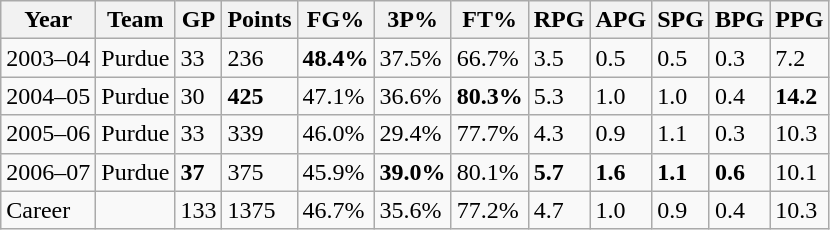<table class="wikitable">
<tr>
<th>Year</th>
<th>Team</th>
<th>GP</th>
<th>Points</th>
<th>FG%</th>
<th>3P%</th>
<th>FT%</th>
<th>RPG</th>
<th>APG</th>
<th>SPG</th>
<th>BPG</th>
<th>PPG</th>
</tr>
<tr>
<td>2003–04</td>
<td>Purdue</td>
<td>33</td>
<td>236</td>
<td><strong>48.4%</strong></td>
<td>37.5%</td>
<td>66.7%</td>
<td>3.5</td>
<td>0.5</td>
<td>0.5</td>
<td>0.3</td>
<td>7.2</td>
</tr>
<tr>
<td>2004–05</td>
<td>Purdue</td>
<td>30</td>
<td><strong>425</strong></td>
<td>47.1%</td>
<td>36.6%</td>
<td><strong>80.3%</strong></td>
<td>5.3</td>
<td>1.0</td>
<td>1.0</td>
<td>0.4</td>
<td><strong>14.2</strong></td>
</tr>
<tr>
<td>2005–06</td>
<td>Purdue</td>
<td>33</td>
<td>339</td>
<td>46.0%</td>
<td>29.4%</td>
<td>77.7%</td>
<td>4.3</td>
<td>0.9</td>
<td>1.1</td>
<td>0.3</td>
<td>10.3</td>
</tr>
<tr>
<td>2006–07</td>
<td>Purdue</td>
<td><strong>37</strong></td>
<td>375</td>
<td>45.9%</td>
<td><strong>39.0%</strong></td>
<td>80.1%</td>
<td><strong>5.7</strong></td>
<td><strong>1.6</strong></td>
<td><strong>1.1</strong></td>
<td><strong>0.6</strong></td>
<td>10.1</td>
</tr>
<tr>
<td>Career</td>
<td></td>
<td>133</td>
<td>1375</td>
<td>46.7%</td>
<td>35.6%</td>
<td>77.2%</td>
<td>4.7</td>
<td>1.0</td>
<td>0.9</td>
<td>0.4</td>
<td>10.3</td>
</tr>
</table>
